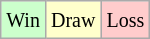<table class="wikitable">
<tr>
<td style="background-color: #CCFFCC;"><small>Win</small></td>
<td style="background-color: #FFFFCC;"><small>Draw</small></td>
<td style="background-color: #FFCCCC;"><small>Loss</small></td>
</tr>
</table>
